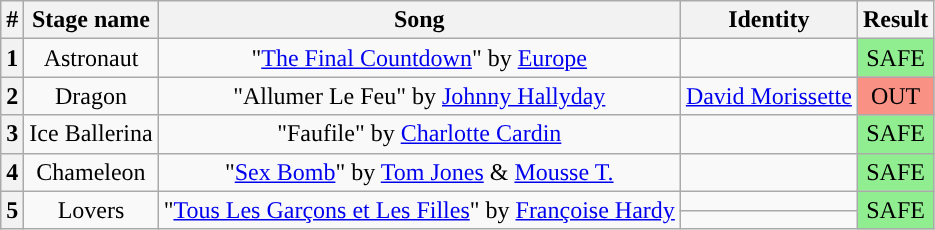<table class="wikitable plainrowheaders" style="text-align: center">
<tr>
<th>#</th>
<th>Stage name</th>
<th>Song</th>
<th>Identity</th>
<th>Result</th>
</tr>
<tr>
<th>1</th>
<td>Astronaut</td>
<td>"<a href='#'>The Final Countdown</a>" by <a href='#'>Europe</a></td>
<td></td>
<td bgcolor="lightgreen">SAFE</td>
</tr>
<tr>
<th>2</th>
<td>Dragon</td>
<td>"Allumer Le Feu" by <a href='#'>Johnny Hallyday</a></td>
<td><a href='#'>David Morissette</a></td>
<td bgcolor="#F99185">OUT</td>
</tr>
<tr>
<th>3</th>
<td>Ice Ballerina</td>
<td>"Faufile" by <a href='#'>Charlotte Cardin</a></td>
<td></td>
<td bgcolor="lightgreen">SAFE</td>
</tr>
<tr>
<th>4</th>
<td>Chameleon</td>
<td>"<a href='#'>Sex Bomb</a>" by <a href='#'>Tom Jones</a> & <a href='#'>Mousse T.</a></td>
<td></td>
<td bgcolor="lightgreen">SAFE</td>
</tr>
<tr>
<th rowspan="2">5</th>
<td rowspan="2">Lovers</td>
<td rowspan="2">"<a href='#'>Tous Les Garçons et Les Filles</a>" by <a href='#'>Françoise Hardy</a></td>
<td></td>
<td rowspan="2" bgcolor="lightgreen">SAFE</td>
</tr>
<tr>
<td></td>
</tr>
</table>
